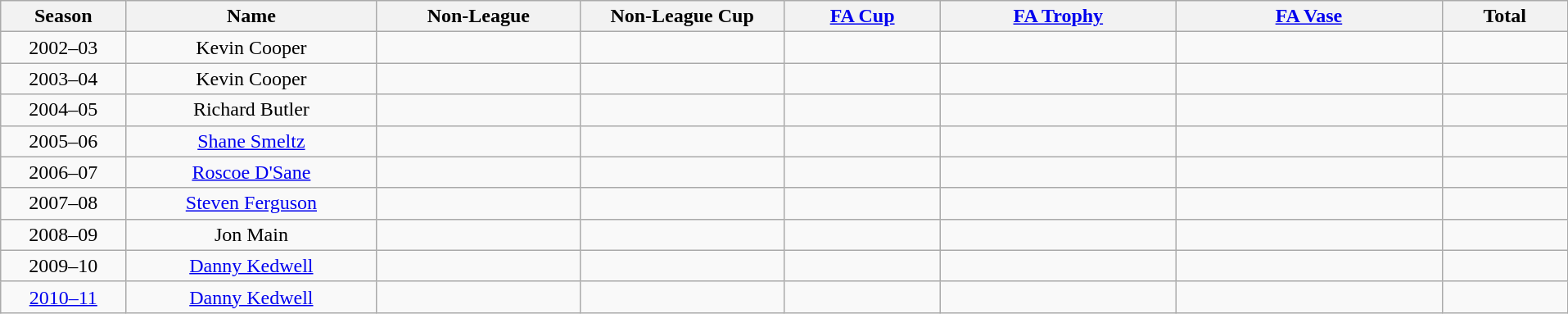<table class="wikitable sortable" style="text-align: center;" width = 101%;>
<tr>
<th width=8%><span>Season</span></th>
<th width=16%><span>Name</span></th>
<th width=13%><span>Non-League</span></th>
<th width=13%><span>Non-League Cup</span></th>
<th width=10%><span><a href='#'>FA Cup</a></span></th>
<th width=15%><span><a href='#'>FA Trophy</a></span></th>
<th width=17%><span><a href='#'>FA Vase</a></span></th>
<th width=15%><span>Total</span></th>
</tr>
<tr>
<td>2002–03</td>
<td align="Centre"> Kevin Cooper</td>
<td></td>
<td></td>
<td></td>
<td></td>
<td></td>
<td></td>
</tr>
<tr>
<td>2003–04</td>
<td align="Centre"> Kevin Cooper</td>
<td></td>
<td></td>
<td></td>
<td></td>
<td></td>
<td></td>
</tr>
<tr>
<td>2004–05</td>
<td align="Centre"> Richard Butler</td>
<td></td>
<td></td>
<td></td>
<td></td>
<td></td>
<td></td>
</tr>
<tr>
<td>2005–06</td>
<td align="Centre"> <a href='#'>Shane Smeltz</a></td>
<td></td>
<td></td>
<td></td>
<td></td>
<td></td>
<td></td>
</tr>
<tr>
<td>2006–07</td>
<td align="Centre"> <a href='#'>Roscoe D'Sane</a></td>
<td></td>
<td></td>
<td></td>
<td></td>
<td></td>
<td></td>
</tr>
<tr>
<td>2007–08</td>
<td align="Centre"> <a href='#'>Steven Ferguson</a></td>
<td></td>
<td></td>
<td></td>
<td></td>
<td></td>
<td></td>
</tr>
<tr>
<td>2008–09</td>
<td align="Centre"> Jon Main</td>
<td></td>
<td></td>
<td></td>
<td></td>
<td></td>
<td></td>
</tr>
<tr>
<td>2009–10</td>
<td align="Centre"> <a href='#'>Danny Kedwell</a></td>
<td></td>
<td></td>
<td></td>
<td></td>
<td></td>
<td></td>
</tr>
<tr>
<td><a href='#'>2010–11</a></td>
<td align="Centre"> <a href='#'>Danny Kedwell</a></td>
<td></td>
<td></td>
<td></td>
<td></td>
<td></td>
<td></td>
</tr>
</table>
